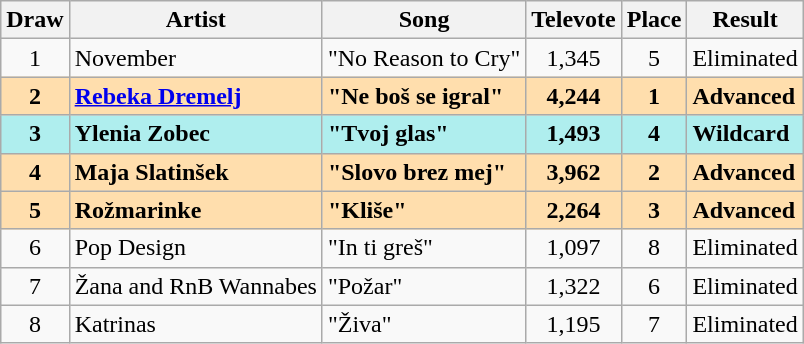<table class="sortable wikitable" style="margin: 1em auto 1em auto; text-align:center">
<tr>
<th>Draw</th>
<th>Artist</th>
<th>Song</th>
<th>Televote</th>
<th>Place</th>
<th>Result</th>
</tr>
<tr>
<td>1</td>
<td align="left">November</td>
<td align="left">"No Reason to Cry"</td>
<td>1,345</td>
<td>5</td>
<td align="left">Eliminated</td>
</tr>
<tr style="font-weight:bold; background:navajowhite;">
<td>2</td>
<td align="left"><a href='#'>Rebeka Dremelj</a></td>
<td align="left">"Ne boš se igral"</td>
<td>4,244</td>
<td>1</td>
<td align="left">Advanced</td>
</tr>
<tr style="font-weight:bold; background:paleturquoise;">
<td>3</td>
<td align="left">Ylenia Zobec</td>
<td align="left">"Tvoj glas"</td>
<td>1,493</td>
<td>4</td>
<td align="left">Wildcard</td>
</tr>
<tr style="font-weight:bold; background:navajowhite;">
<td>4</td>
<td align="left">Maja Slatinšek</td>
<td align="left">"Slovo brez mej"</td>
<td>3,962</td>
<td>2</td>
<td align="left">Advanced</td>
</tr>
<tr style="font-weight:bold; background:navajowhite;">
<td>5</td>
<td align="left">Rožmarinke</td>
<td align="left">"Kliše"</td>
<td>2,264</td>
<td>3</td>
<td align="left">Advanced</td>
</tr>
<tr>
<td>6</td>
<td align="left">Pop Design</td>
<td align="left">"In ti greš"</td>
<td>1,097</td>
<td>8</td>
<td align="left">Eliminated</td>
</tr>
<tr>
<td>7</td>
<td align="left">Žana and RnB Wannabes</td>
<td align="left">"Požar"</td>
<td>1,322</td>
<td>6</td>
<td align="left">Eliminated</td>
</tr>
<tr>
<td>8</td>
<td align="left">Katrinas</td>
<td align="left">"Živa"</td>
<td>1,195</td>
<td>7</td>
<td align="left">Eliminated</td>
</tr>
</table>
